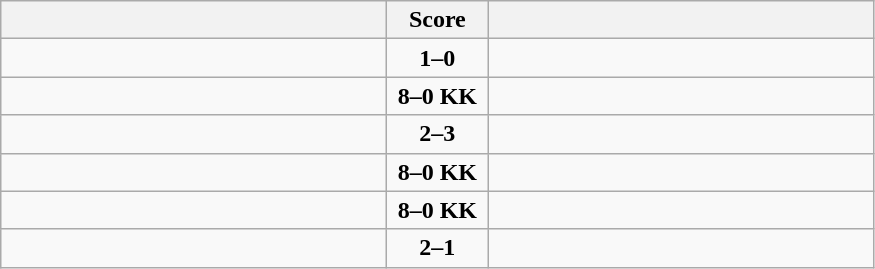<table class="wikitable" style="text-align: center; font-size:100% ">
<tr>
<th align="right" width="250"></th>
<th width="60">Score</th>
<th align="left" width="250"></th>
</tr>
<tr>
<td align=left><strong></strong></td>
<td align=center><strong>1–0</strong></td>
<td align=left></td>
</tr>
<tr>
<td align=left><strong></strong></td>
<td align=center><strong>8–0 KK</strong></td>
<td align=left></td>
</tr>
<tr>
<td align=left></td>
<td align=center><strong>2–3</strong></td>
<td align=left><strong></strong></td>
</tr>
<tr>
<td align=left><strong></strong></td>
<td align=center><strong>8–0 KK</strong></td>
<td align=left></td>
</tr>
<tr>
<td align=left><strong></strong></td>
<td align=center><strong>8–0 KK</strong></td>
<td align=left></td>
</tr>
<tr>
<td align=left><strong></strong></td>
<td align=center><strong>2–1</strong></td>
<td align=left></td>
</tr>
</table>
